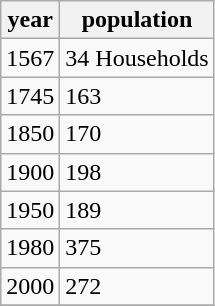<table class="wikitable">
<tr>
<th>year</th>
<th>population</th>
</tr>
<tr>
<td>1567</td>
<td>34 Households</td>
</tr>
<tr>
<td>1745</td>
<td>163</td>
</tr>
<tr>
<td>1850</td>
<td>170</td>
</tr>
<tr>
<td>1900</td>
<td>198</td>
</tr>
<tr>
<td>1950</td>
<td>189</td>
</tr>
<tr>
<td>1980</td>
<td>375</td>
</tr>
<tr>
<td>2000</td>
<td>272</td>
</tr>
<tr>
</tr>
</table>
